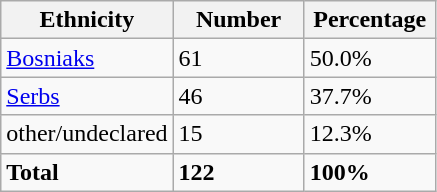<table class="wikitable">
<tr>
<th width="100px">Ethnicity</th>
<th width="80px">Number</th>
<th width="80px">Percentage</th>
</tr>
<tr>
<td><a href='#'>Bosniaks</a></td>
<td>61</td>
<td>50.0%</td>
</tr>
<tr>
<td><a href='#'>Serbs</a></td>
<td>46</td>
<td>37.7%</td>
</tr>
<tr>
<td>other/undeclared</td>
<td>15</td>
<td>12.3%</td>
</tr>
<tr>
<td><strong>Total</strong></td>
<td><strong>122</strong></td>
<td><strong>100%</strong></td>
</tr>
</table>
